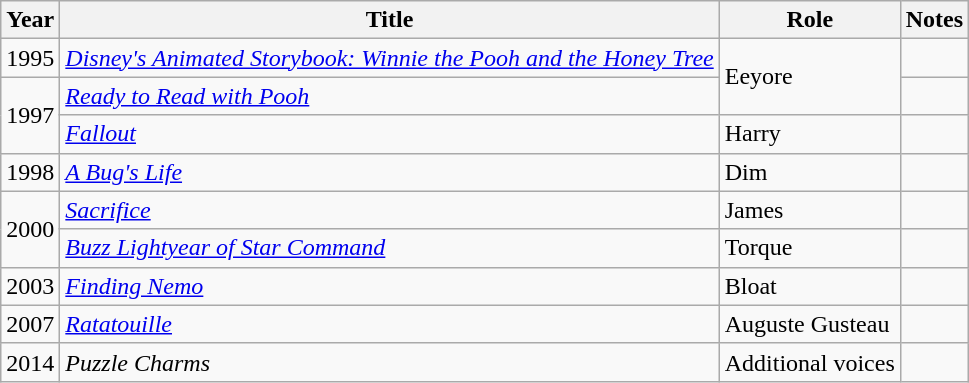<table class="wikitable sortable plainrowheaders" style="white-space:nowrap">
<tr>
<th>Year</th>
<th width=1>Title</th>
<th>Role</th>
<th>Notes</th>
</tr>
<tr>
<td>1995</td>
<td><em><a href='#'>Disney's Animated Storybook: Winnie the Pooh and the Honey Tree</a></em></td>
<td rowspan="2">Eeyore</td>
<td></td>
</tr>
<tr>
<td rowspan="2">1997</td>
<td><em><a href='#'>Ready to Read with Pooh</a></em></td>
<td></td>
</tr>
<tr>
<td><em><a href='#'>Fallout</a></em></td>
<td>Harry</td>
<td></td>
</tr>
<tr>
<td>1998</td>
<td><em><a href='#'>A Bug's Life</a></em></td>
<td>Dim</td>
<td></td>
</tr>
<tr>
<td rowspan="2">2000</td>
<td><em><a href='#'>Sacrifice</a></em></td>
<td>James</td>
<td></td>
</tr>
<tr>
<td><em><a href='#'>Buzz Lightyear of Star Command</a></em></td>
<td>Torque</td>
<td></td>
</tr>
<tr>
<td>2003</td>
<td><em><a href='#'>Finding Nemo</a></em></td>
<td>Bloat</td>
<td></td>
</tr>
<tr>
<td>2007</td>
<td><em><a href='#'>Ratatouille</a></em></td>
<td>Auguste Gusteau</td>
<td></td>
</tr>
<tr>
<td>2014</td>
<td><em>Puzzle Charms</em></td>
<td>Additional voices</td>
<td></td>
</tr>
</table>
